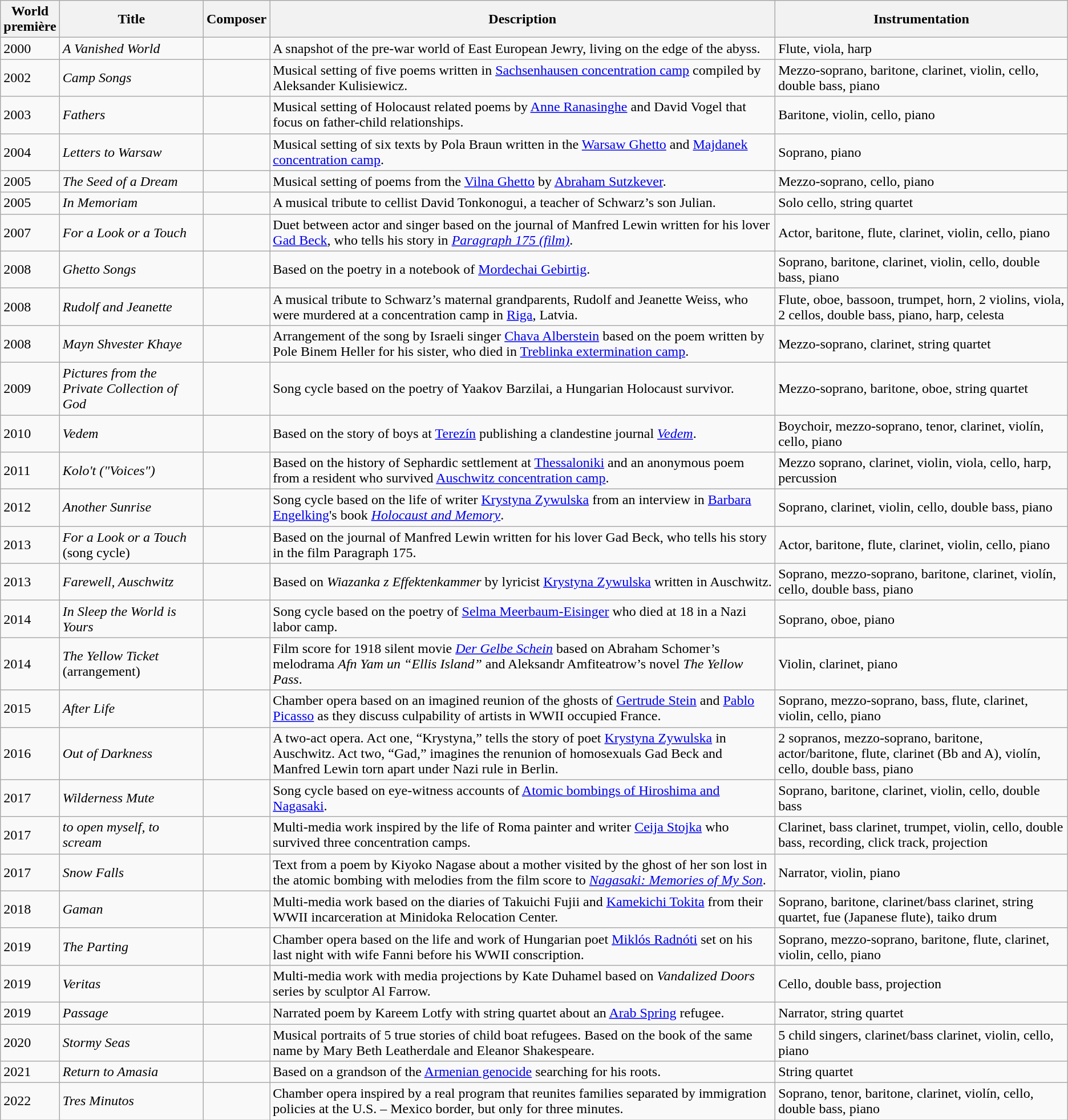<table class="wikitable sortable">
<tr>
<th>World<br>première</th>
<th>Title</th>
<th>Composer</th>
<th class=unsortable>Description</th>
<th>Instrumentation</th>
</tr>
<tr>
<td>2000</td>
<td data-sort-value="Vanished"><em>A Vanished World</em></td>
<td></td>
<td>A snapshot of the pre-war world of East European Jewry, living on the edge of the abyss.</td>
<td>Flute, viola, harp</td>
</tr>
<tr>
<td>2002</td>
<td><em>Camp Songs</em></td>
<td></td>
<td>Musical setting of five poems written in <a href='#'>Sachsenhausen concentration camp</a> compiled by Aleksander Kulisiewicz.</td>
<td>Mezzo-soprano, baritone, clarinet, violin, cello, double bass, piano</td>
</tr>
<tr>
<td>2003</td>
<td><em>Fathers</em></td>
<td></td>
<td>Musical setting of Holocaust related poems by <a href='#'>Anne Ranasinghe</a> and David Vogel that focus on father-child relationships.</td>
<td>Baritone, violin, cello, piano</td>
</tr>
<tr>
<td>2004</td>
<td><em>Letters to Warsaw</em></td>
<td></td>
<td>Musical setting of six texts by Pola Braun written in the <a href='#'>Warsaw Ghetto</a> and <a href='#'>Majdanek concentration camp</a>.</td>
<td>Soprano, piano</td>
</tr>
<tr>
<td>2005</td>
<td data-sort-value="Seed"><em>The Seed of a Dream</em></td>
<td></td>
<td>Musical setting of poems from the <a href='#'>Vilna Ghetto</a> by <a href='#'>Abraham Sutzkever</a>.</td>
<td>Mezzo-soprano, cello, piano</td>
</tr>
<tr>
<td>2005</td>
<td><em>In Memoriam</em></td>
<td></td>
<td>A musical tribute to cellist David Tonkonogui, a teacher of Schwarz’s son Julian.</td>
<td>Solo cello, string quartet</td>
</tr>
<tr>
<td>2007</td>
<td><em>For a Look or a Touch</em></td>
<td></td>
<td>Duet between actor and singer based on the journal of Manfred Lewin written for his lover <a href='#'>Gad Beck</a>, who tells his story in <em><a href='#'>Paragraph 175 (film)</a></em>.</td>
<td>Actor, baritone, flute, clarinet, violin, cello, piano</td>
</tr>
<tr>
<td>2008</td>
<td><em>Ghetto Songs</em></td>
<td></td>
<td>Based on the poetry in a notebook of <a href='#'>Mordechai Gebirtig</a>.</td>
<td>Soprano, baritone, clarinet, violin, cello, double bass, piano</td>
</tr>
<tr>
<td>2008</td>
<td><em>Rudolf and Jeanette</em></td>
<td></td>
<td>A musical tribute to Schwarz’s maternal grandparents, Rudolf and Jeanette Weiss, who were murdered at a concentration camp in <a href='#'>Riga</a>, Latvia.</td>
<td>Flute, oboe, bassoon, trumpet, horn, 2 violins, viola, 2 cellos, double bass, piano, harp, celesta</td>
</tr>
<tr>
<td>2008</td>
<td><em>Mayn Shvester Khaye</em></td>
<td></td>
<td>Arrangement of the song by Israeli singer <a href='#'>Chava Alberstein</a> based on the poem written by Pole Binem Heller for his sister, who died in <a href='#'>Treblinka extermination camp</a>.</td>
<td>Mezzo-soprano, clarinet, string quartet</td>
</tr>
<tr>
<td>2009</td>
<td><em>Pictures from the Private Collection of God</em></td>
<td></td>
<td>Song cycle based on the poetry of Yaakov Barzilai, a Hungarian Holocaust survivor.</td>
<td>Mezzo-soprano, baritone, oboe, string quartet</td>
</tr>
<tr>
<td>2010</td>
<td><em>Vedem</em></td>
<td></td>
<td>Based on the story of boys at <a href='#'>Terezín</a> publishing a clandestine journal <em><a href='#'>Vedem</a></em>.</td>
<td>Boychoir, mezzo-soprano, tenor, clarinet, violín, cello, piano</td>
</tr>
<tr>
<td>2011</td>
<td><em>Kolo't ("Voices")</em></td>
<td></td>
<td>Based on the history of Sephardic settlement at <a href='#'>Thessaloniki</a> and an anonymous poem from a resident who survived <a href='#'>Auschwitz concentration camp</a>.</td>
<td>Mezzo soprano, clarinet, violin, viola, cello, harp, percussion</td>
</tr>
<tr>
<td>2012</td>
<td><em>Another Sunrise</em></td>
<td></td>
<td>Song cycle based on the life of writer <a href='#'>Krystyna Zywulska</a> from an interview in <a href='#'>Barbara Engelking</a>'s book <em><a href='#'>Holocaust and Memory</a></em>.</td>
<td>Soprano, clarinet, violin, cello, double bass, piano</td>
</tr>
<tr>
<td>2013</td>
<td><em>For a Look or a Touch</em> (song cycle)</td>
<td></td>
<td>Based on the journal of Manfred Lewin written for his lover Gad Beck, who tells his story in the film Paragraph 175.</td>
<td>Actor, baritone, flute, clarinet, violin, cello, piano</td>
</tr>
<tr>
<td>2013</td>
<td><em>Farewell, Auschwitz</em></td>
<td></td>
<td>Based on <em>Wiazanka z Effektenkammer</em> by lyricist <a href='#'>Krystyna Zywulska</a> written in Auschwitz.</td>
<td>Soprano, mezzo-soprano, baritone, clarinet, violín, cello, double bass, piano</td>
</tr>
<tr>
<td>2014</td>
<td><em>In Sleep the World is Yours</em></td>
<td></td>
<td>Song cycle based on the poetry of <a href='#'>Selma Meerbaum-Eisinger</a> who died at 18 in a Nazi labor camp.</td>
<td>Soprano, oboe, piano</td>
</tr>
<tr>
<td>2014</td>
<td data-sort-value="Yellow"><em>The Yellow Ticket</em> (arrangement)</td>
<td></td>
<td>Film score for 1918 silent movie <em><a href='#'>Der Gelbe Schein</a></em> based on Abraham Schomer’s melodrama <em>Afn Yam un “Ellis Island”</em> and Aleksandr Amfiteatrow’s novel <em>The Yellow Pass</em>.</td>
<td>Violin, clarinet, piano</td>
</tr>
<tr>
<td>2015</td>
<td><em>After Life</em></td>
<td></td>
<td>Chamber opera based on an imagined reunion of the ghosts of <a href='#'>Gertrude Stein</a> and <a href='#'>Pablo Picasso</a> as they discuss culpability of artists in WWII occupied France.</td>
<td>Soprano, mezzo-soprano, bass, flute, clarinet, violin, cello, piano</td>
</tr>
<tr>
<td>2016</td>
<td><em>Out of Darkness</em></td>
<td></td>
<td>A two-act opera. Act one, “Krystyna,” tells the story of poet <a href='#'>Krystyna Zywulska</a> in Auschwitz. Act two, “Gad,” imagines the renunion of homosexuals Gad Beck and Manfred Lewin torn apart under Nazi rule in Berlin.</td>
<td>2 sopranos, mezzo-soprano, baritone, actor/baritone, flute, clarinet (Bb and A), violín, cello, double bass, piano</td>
</tr>
<tr>
<td>2017</td>
<td><em>Wilderness Mute</em></td>
<td></td>
<td>Song cycle based on eye-witness accounts of <a href='#'>Atomic bombings of Hiroshima and Nagasaki</a>.</td>
<td>Soprano, baritone, clarinet, violin, cello, double bass</td>
</tr>
<tr>
<td>2017</td>
<td><em>to open myself, to scream</em></td>
<td></td>
<td>Multi-media work inspired by the life of Roma painter and writer <a href='#'>Ceija Stojka</a> who survived three concentration camps.</td>
<td>Clarinet, bass clarinet, trumpet, violin, cello, double bass, recording, click track, projection</td>
</tr>
<tr>
<td>2017</td>
<td><em>Snow Falls</em></td>
<td></td>
<td>Text from a poem by Kiyoko Nagase about a mother visited by the ghost of her son lost in the atomic bombing with melodies from the film score to <em><a href='#'>Nagasaki: Memories of My Son</a></em>.</td>
<td>Narrator, violin, piano</td>
</tr>
<tr>
<td>2018</td>
<td><em>Gaman</em></td>
<td></td>
<td>Multi-media work based on the diaries of Takuichi Fujii and <a href='#'>Kamekichi Tokita</a> from their WWII incarceration at Minidoka Relocation Center.</td>
<td>Soprano, baritone, clarinet/bass clarinet, string quartet, fue (Japanese flute), taiko drum</td>
</tr>
<tr>
<td>2019</td>
<td data-sort-value="Parting"><em>The Parting</em></td>
<td></td>
<td>Chamber opera based on the life and work of Hungarian poet <a href='#'>Miklós Radnóti</a> set on his last night with wife Fanni before his WWII conscription.</td>
<td>Soprano, mezzo-soprano, baritone, flute, clarinet, violin, cello, piano</td>
</tr>
<tr>
<td>2019</td>
<td><em>Veritas</em></td>
<td></td>
<td>Multi-media work with media projections by Kate Duhamel based on <em>Vandalized Doors</em> series by sculptor Al Farrow.</td>
<td>Cello, double bass, projection</td>
</tr>
<tr>
<td>2019</td>
<td><em>Passage</em></td>
<td></td>
<td>Narrated poem by Kareem Lotfy with string quartet about an <a href='#'>Arab Spring</a> refugee.</td>
<td>Narrator, string quartet</td>
</tr>
<tr>
<td>2020</td>
<td><em>Stormy Seas</em></td>
<td></td>
<td>Musical portraits of 5 true stories of child boat refugees. Based on the book of the same name by Mary Beth Leatherdale and Eleanor Shakespeare.</td>
<td>5 child singers, clarinet/bass clarinet, violin, cello, piano</td>
</tr>
<tr>
<td>2021</td>
<td><em>Return to Amasia</em></td>
<td></td>
<td>Based on a grandson of the <a href='#'>Armenian genocide</a> searching for his roots.</td>
<td>String quartet</td>
</tr>
<tr>
<td>2022</td>
<td><em>Tres Minutos</em></td>
<td></td>
<td>Chamber opera inspired by a real program that reunites families separated by immigration policies at the U.S. – Mexico border, but only for three minutes.</td>
<td>Soprano, tenor, baritone, clarinet, violín, cello, double bass, piano</td>
</tr>
</table>
